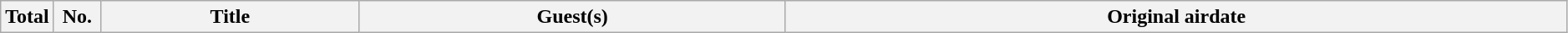<table class="wikitable plainrowheaders" style="width:99%;">
<tr>
<th style="width:30px;">Total</th>
<th style="width:30px;">No.</th>
<th>Title</th>
<th>Guest(s)</th>
<th>Original airdate<br>





</th>
</tr>
</table>
